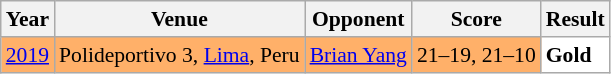<table class="sortable wikitable" style="font-size: 90%;">
<tr>
<th>Year</th>
<th>Venue</th>
<th>Opponent</th>
<th>Score</th>
<th>Result</th>
</tr>
<tr style="background:#FFB069">
<td align="center"><a href='#'>2019</a></td>
<td align="left">Polideportivo 3, <a href='#'>Lima</a>, Peru</td>
<td align="left"> <a href='#'>Brian Yang</a></td>
<td align="left">21–19, 21–10</td>
<td style="text-align:left; background:white"> <strong>Gold</strong></td>
</tr>
</table>
